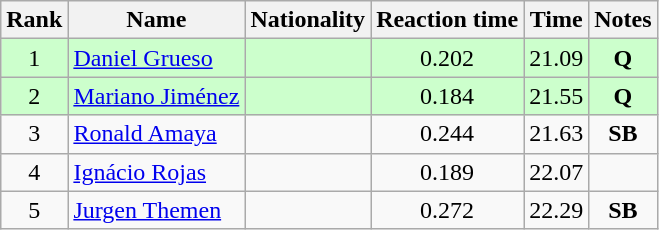<table class="wikitable sortable" style="text-align:center">
<tr>
<th>Rank</th>
<th>Name</th>
<th>Nationality</th>
<th>Reaction time</th>
<th>Time</th>
<th>Notes</th>
</tr>
<tr bgcolor=ccffcc>
<td>1</td>
<td align=left><a href='#'>Daniel Grueso</a></td>
<td align=left></td>
<td>0.202</td>
<td>21.09</td>
<td><strong>Q</strong></td>
</tr>
<tr bgcolor=ccffcc>
<td>2</td>
<td align=left><a href='#'>Mariano Jiménez</a></td>
<td align=left></td>
<td>0.184</td>
<td>21.55</td>
<td><strong>Q</strong></td>
</tr>
<tr>
<td>3</td>
<td align=left><a href='#'>Ronald Amaya</a></td>
<td align=left></td>
<td>0.244</td>
<td>21.63</td>
<td><strong>SB</strong></td>
</tr>
<tr>
<td>4</td>
<td align=left><a href='#'>Ignácio Rojas</a></td>
<td align=left></td>
<td>0.189</td>
<td>22.07</td>
<td></td>
</tr>
<tr>
<td>5</td>
<td align=left><a href='#'>Jurgen Themen</a></td>
<td align=left></td>
<td>0.272</td>
<td>22.29</td>
<td><strong>SB</strong></td>
</tr>
</table>
